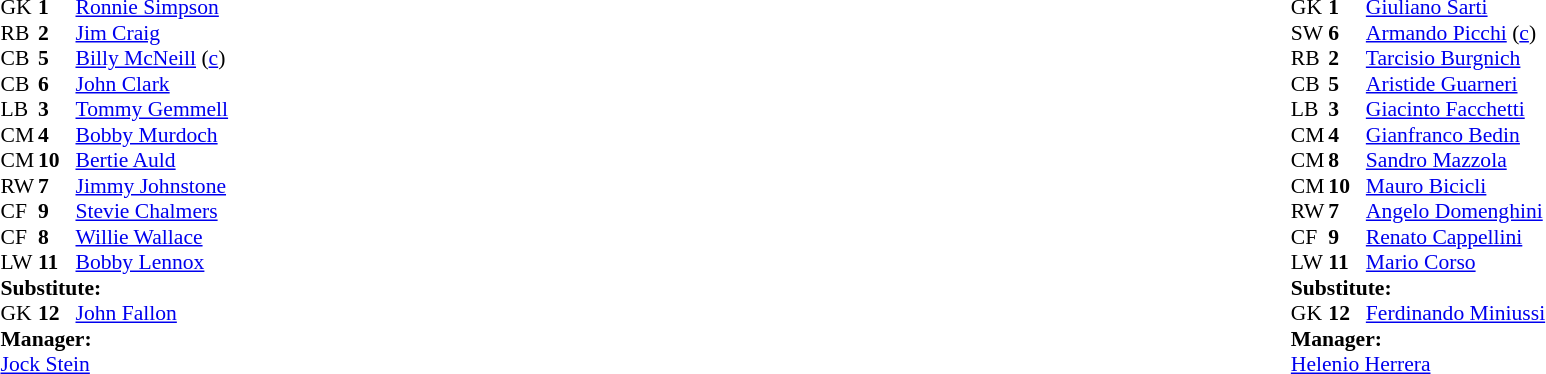<table width="100%">
<tr>
<td valign="top" width="40%"><br><table style="font-size:90%" cellspacing="0" cellpadding="0">
<tr>
<th width=25></th>
<th width=25></th>
</tr>
<tr>
<td>GK</td>
<td><strong>1</strong></td>
<td> <a href='#'>Ronnie Simpson</a></td>
</tr>
<tr>
<td>RB</td>
<td><strong>2</strong></td>
<td> <a href='#'>Jim Craig</a></td>
</tr>
<tr>
<td>CB</td>
<td><strong>5</strong></td>
<td> <a href='#'>Billy McNeill</a> (<a href='#'>c</a>)</td>
</tr>
<tr>
<td>CB</td>
<td><strong>6</strong></td>
<td> <a href='#'>John Clark</a></td>
</tr>
<tr>
<td>LB</td>
<td><strong>3</strong></td>
<td> <a href='#'>Tommy Gemmell</a></td>
</tr>
<tr>
<td>CM</td>
<td><strong>4</strong></td>
<td> <a href='#'>Bobby Murdoch</a></td>
</tr>
<tr>
<td>CM</td>
<td><strong>10</strong></td>
<td> <a href='#'>Bertie Auld</a></td>
</tr>
<tr>
<td>RW</td>
<td><strong>7</strong></td>
<td> <a href='#'>Jimmy Johnstone</a></td>
</tr>
<tr>
<td>CF</td>
<td><strong>9</strong></td>
<td> <a href='#'>Stevie Chalmers</a></td>
</tr>
<tr>
<td>CF</td>
<td><strong>8</strong></td>
<td> <a href='#'>Willie Wallace</a></td>
</tr>
<tr>
<td>LW</td>
<td><strong>11</strong></td>
<td> <a href='#'>Bobby Lennox</a></td>
</tr>
<tr>
<td colspan=3><strong>Substitute:</strong></td>
</tr>
<tr>
<td>GK</td>
<td><strong>12</strong></td>
<td> <a href='#'>John Fallon</a></td>
</tr>
<tr>
<td colspan=3><strong>Manager:</strong></td>
</tr>
<tr>
<td colspan=4> <a href='#'>Jock Stein</a></td>
</tr>
</table>
</td>
<td valign="top"></td>
<td valign="top" width="50%"><br><table style="font-size: 90%; margin: auto;" cellspacing="0" cellpadding="0">
<tr>
<th width=25></th>
<th width=25></th>
</tr>
<tr>
<td>GK</td>
<td><strong>1</strong></td>
<td> <a href='#'>Giuliano Sarti</a></td>
</tr>
<tr>
<td>SW</td>
<td><strong>6</strong></td>
<td> <a href='#'>Armando Picchi</a> (<a href='#'>c</a>)</td>
</tr>
<tr>
<td>RB</td>
<td><strong>2</strong></td>
<td> <a href='#'>Tarcisio Burgnich</a></td>
</tr>
<tr>
<td>CB</td>
<td><strong>5</strong></td>
<td> <a href='#'>Aristide Guarneri</a></td>
</tr>
<tr>
<td>LB</td>
<td><strong>3</strong></td>
<td> <a href='#'>Giacinto Facchetti</a></td>
</tr>
<tr>
<td>CM</td>
<td><strong>4</strong></td>
<td> <a href='#'>Gianfranco Bedin</a></td>
</tr>
<tr>
<td>CM</td>
<td><strong>8</strong></td>
<td> <a href='#'>Sandro Mazzola</a></td>
</tr>
<tr>
<td>CM</td>
<td><strong>10</strong></td>
<td> <a href='#'>Mauro Bicicli</a></td>
</tr>
<tr>
<td>RW</td>
<td><strong>7</strong></td>
<td> <a href='#'>Angelo Domenghini</a></td>
</tr>
<tr>
<td>CF</td>
<td><strong>9</strong></td>
<td> <a href='#'>Renato Cappellini</a></td>
</tr>
<tr>
<td>LW</td>
<td><strong>11</strong></td>
<td> <a href='#'>Mario Corso</a></td>
</tr>
<tr>
<td colspan=3><strong>Substitute:</strong></td>
</tr>
<tr>
<td>GK</td>
<td><strong>12</strong></td>
<td> <a href='#'>Ferdinando Miniussi</a></td>
</tr>
<tr>
<td colspan=3><strong>Manager:</strong></td>
</tr>
<tr>
<td colspan=4> <a href='#'>Helenio Herrera</a></td>
</tr>
</table>
</td>
</tr>
</table>
